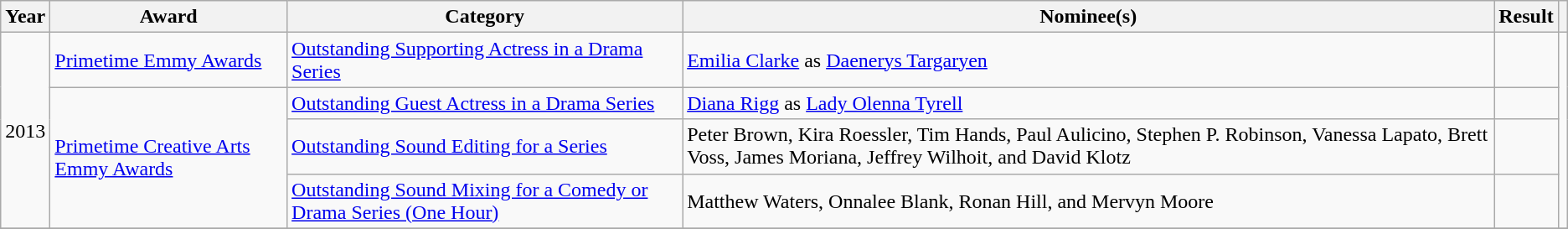<table class="wikitable sortable plainrowheaders">
<tr>
<th>Year</th>
<th>Award</th>
<th>Category</th>
<th>Nominee(s)</th>
<th>Result</th>
<th class="unsortable"></th>
</tr>
<tr>
<td rowspan="4">2013</td>
<td scope="row"><a href='#'>Primetime Emmy Awards</a></td>
<td scope="row"><a href='#'>Outstanding Supporting Actress in a Drama Series</a></td>
<td scope="row"><a href='#'>Emilia Clarke</a> as <a href='#'>Daenerys Targaryen</a></td>
<td></td>
<td rowspan="4"></td>
</tr>
<tr>
<td scope="row" rowspan="3"><a href='#'>Primetime Creative Arts Emmy Awards</a></td>
<td scope="row"><a href='#'>Outstanding Guest Actress in a Drama Series</a></td>
<td scope="row"><a href='#'>Diana Rigg</a> as <a href='#'>Lady Olenna Tyrell</a></td>
<td></td>
</tr>
<tr>
<td scope="row"><a href='#'>Outstanding Sound Editing for a Series</a></td>
<td scope="row">Peter Brown, Kira Roessler, Tim Hands, Paul Aulicino, Stephen P. Robinson, Vanessa Lapato, Brett Voss, James Moriana, Jeffrey Wilhoit, and David Klotz</td>
<td></td>
</tr>
<tr>
<td scope="row"><a href='#'>Outstanding Sound Mixing for a Comedy or Drama Series (One Hour)</a></td>
<td scope="row">Matthew Waters, Onnalee Blank, Ronan Hill, and Mervyn Moore</td>
<td></td>
</tr>
<tr>
</tr>
</table>
